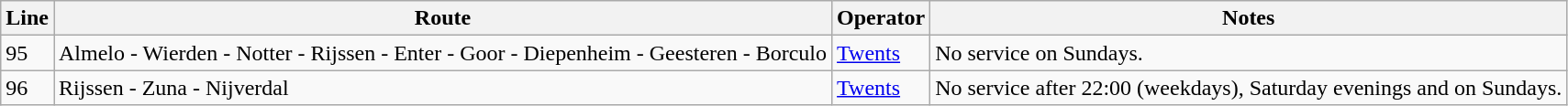<table class="wikitable">
<tr>
<th>Line</th>
<th>Route</th>
<th>Operator</th>
<th>Notes</th>
</tr>
<tr>
<td>95</td>
<td>Almelo - Wierden - Notter - Rijssen - Enter - Goor - Diepenheim - Geesteren - Borculo</td>
<td><a href='#'>Twents</a></td>
<td>No service on Sundays.</td>
</tr>
<tr>
<td>96</td>
<td>Rijssen - Zuna - Nijverdal</td>
<td><a href='#'>Twents</a></td>
<td>No service after 22:00 (weekdays), Saturday evenings and on Sundays.</td>
</tr>
</table>
